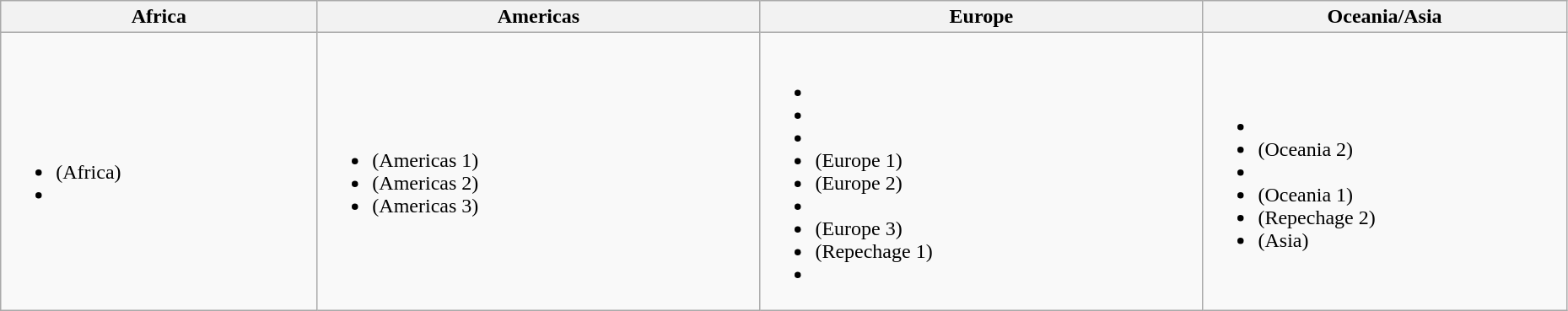<table class="wikitable" width=98%>
<tr>
<th width=20%>Africa</th>
<th width=28%>Americas</th>
<th width=28%>Europe</th>
<th width=23%>Oceania/Asia</th>
</tr>
<tr>
<td><br><ul><li> (Africa)</li><li></li></ul></td>
<td><br><ul><li> (Americas 1)</li><li> (Americas 2)</li><li> (Americas 3)</li></ul></td>
<td><br><ul><li></li><li></li><li></li><li> (Europe 1)</li><li> (Europe 2)</li><li></li><li> (Europe 3)</li><li> (Repechage 1)</li><li></li></ul></td>
<td><br><ul><li></li><li> (Oceania 2)</li><li></li><li> (Oceania 1)</li><li> (Repechage 2)</li><li> (Asia)</li></ul></td>
</tr>
</table>
